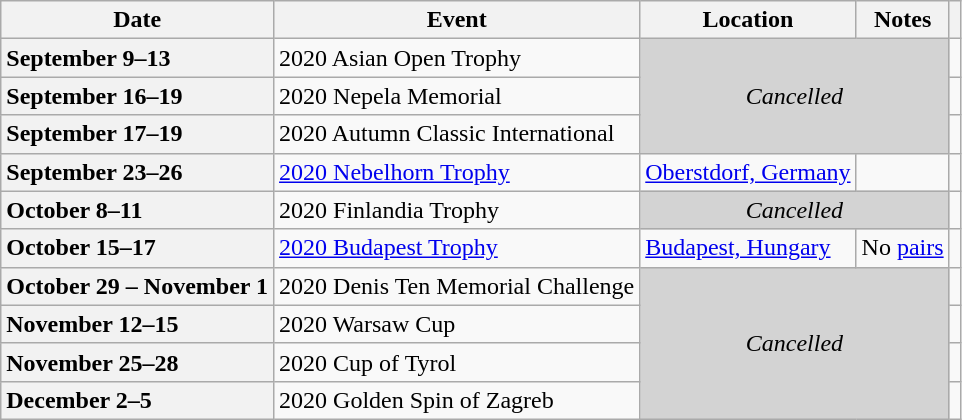<table class="wikitable unsortable" style="text-align:left">
<tr>
<th scope="col">Date</th>
<th scope="col">Event</th>
<th scope="col">Location</th>
<th scope="col">Notes</th>
<th scope="col"></th>
</tr>
<tr>
<th scope="row" style="text-align:left">September 9–13</th>
<td> 2020 Asian Open Trophy</td>
<td colspan="2" rowspan="3" style="text-align:center" bgcolor="lightgray"><em>Cancelled</em></td>
<td></td>
</tr>
<tr>
<th scope="row" style="text-align:left">September 16–19</th>
<td> 2020 Nepela Memorial</td>
<td></td>
</tr>
<tr>
<th scope="row" style="text-align:left">September 17–19</th>
<td> 2020 Autumn Classic International</td>
<td></td>
</tr>
<tr>
<th scope="row" style="text-align:left">September 23–26</th>
<td> <a href='#'>2020 Nebelhorn Trophy</a></td>
<td><a href='#'>Oberstdorf, Germany</a></td>
<td></td>
<td></td>
</tr>
<tr>
<th scope="row" style="text-align:left">October 8–11</th>
<td> 2020 Finlandia Trophy</td>
<td colspan="2" style="text-align:center" bgcolor="lightgray"><em>Cancelled</em></td>
<td></td>
</tr>
<tr>
<th scope="row" style="text-align:left">October 15–17</th>
<td> <a href='#'>2020 Budapest Trophy</a></td>
<td><a href='#'>Budapest, Hungary</a></td>
<td>No <a href='#'>pairs</a></td>
<td></td>
</tr>
<tr>
<th scope="row" style="text-align:left">October 29 – November 1</th>
<td> 2020 Denis Ten Memorial Challenge</td>
<td colspan="2" rowspan="4" style="text-align:center" bgcolor="lightgray"><em>Cancelled</em></td>
<td></td>
</tr>
<tr>
<th scope="row" style="text-align:left">November 12–15</th>
<td> 2020 Warsaw Cup</td>
<td></td>
</tr>
<tr>
<th scope="row" style="text-align:left">November 25–28</th>
<td> 2020 Cup of Tyrol</td>
<td></td>
</tr>
<tr>
<th scope="row" style="text-align:left">December 2–5</th>
<td> 2020 Golden Spin of Zagreb</td>
<td></td>
</tr>
</table>
